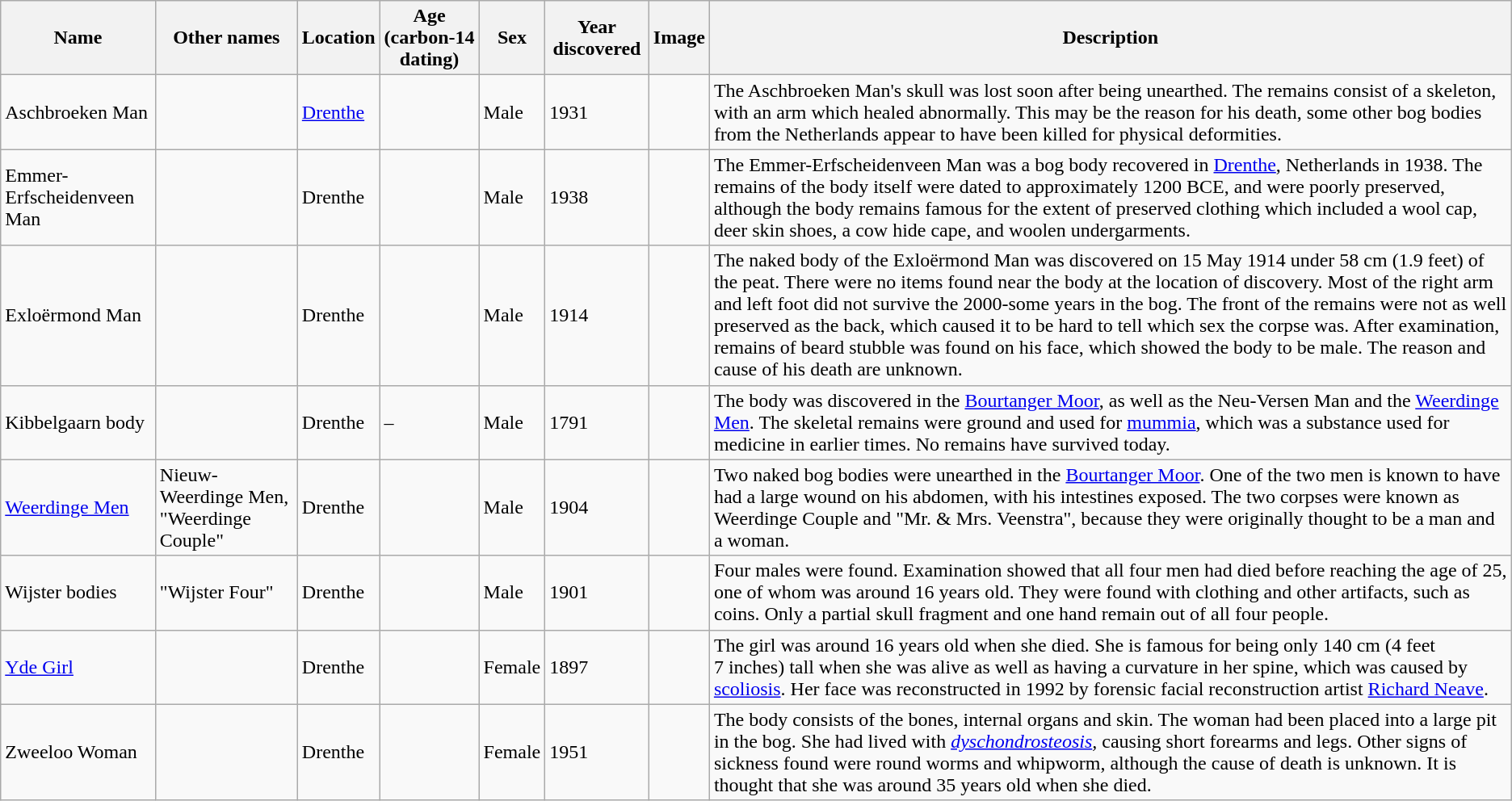<table class="wikitable sortable">
<tr>
<th scope="col">Name</th>
<th scope="col">Other names</th>
<th scope="col">Location</th>
<th scope="col">Age (carbon-14 dating)</th>
<th scope="col">Sex</th>
<th scope="col">Year discovered</th>
<th scope="col" class="unsortable">Image</th>
<th scope="col">Description</th>
</tr>
<tr>
<td>Aschbroeken Man</td>
<td></td>
<td><a href='#'>Drenthe</a></td>
<td></td>
<td>Male</td>
<td>1931</td>
<td></td>
<td>The Aschbroeken Man's skull was lost soon after being unearthed. The remains consist of a skeleton, with an arm which healed abnormally. This may be the reason for his death, some other bog bodies from the Netherlands appear to have been killed for physical deformities.</td>
</tr>
<tr>
<td>Emmer-Erfscheidenveen Man</td>
<td></td>
<td>Drenthe</td>
<td></td>
<td>Male</td>
<td>1938</td>
<td></td>
<td>The Emmer-Erfscheidenveen Man was a bog body recovered in <a href='#'>Drenthe</a>, Netherlands in 1938. The remains of the body itself were dated to approximately 1200 BCE, and were poorly preserved, although the body remains famous for the extent of preserved clothing which included a wool cap, deer skin shoes, a cow hide cape, and woolen undergarments.</td>
</tr>
<tr>
<td>Exloërmond Man</td>
<td></td>
<td>Drenthe</td>
<td></td>
<td>Male</td>
<td>1914</td>
<td></td>
<td>The naked body of the Exloërmond Man was discovered on 15 May 1914 under 58 cm (1.9 feet) of the peat. There were no items found near the body at the location of discovery. Most of the right arm and left foot did not survive the 2000-some years in the bog. The front of the remains were not as well preserved as the back, which caused it to be hard to tell which sex the corpse was. After examination, remains of beard stubble was found on his face, which showed the body to be male. The reason and cause of his death are unknown.</td>
</tr>
<tr>
<td>Kibbelgaarn body</td>
<td></td>
<td>Drenthe</td>
<td>–</td>
<td>Male</td>
<td>1791</td>
<td></td>
<td>The body was discovered in the <a href='#'>Bourtanger Moor</a>, as well as the Neu-Versen Man and the <a href='#'>Weerdinge Men</a>. The skeletal remains were ground and used for <a href='#'>mummia</a>, which was a substance used for medicine in earlier times. No remains have survived today.</td>
</tr>
<tr>
<td><a href='#'>Weerdinge Men</a></td>
<td>Nieuw-Weerdinge Men, "Weerdinge Couple"</td>
<td>Drenthe</td>
<td></td>
<td>Male</td>
<td>1904</td>
<td></td>
<td>Two naked bog bodies were unearthed in the <a href='#'>Bourtanger Moor</a>. One of the two men is known to have had a large wound on his abdomen, with his intestines exposed. The two corpses were known as Weerdinge Couple and "Mr. & Mrs. Veenstra", because they were originally thought to be a man and a woman.</td>
</tr>
<tr>
<td>Wijster bodies</td>
<td>"Wijster Four"</td>
<td>Drenthe</td>
<td></td>
<td>Male</td>
<td>1901</td>
<td></td>
<td>Four males were found.  Examination  showed that all four men had died before reaching the age of 25, one of whom was around 16 years old. They were found with clothing and other artifacts, such as coins. Only a partial skull fragment and one hand remain out of all four people.</td>
</tr>
<tr>
<td><a href='#'>Yde Girl</a></td>
<td></td>
<td>Drenthe</td>
<td></td>
<td>Female</td>
<td>1897</td>
<td></td>
<td>The girl was around 16 years old when she died. She is famous for being only 140 cm (4 feet 7 inches) tall when she was alive as well as having a curvature in her spine, which was caused by <a href='#'>scoliosis</a>. Her face was reconstructed in 1992 by forensic facial reconstruction artist <a href='#'>Richard Neave</a>.</td>
</tr>
<tr>
<td>Zweeloo Woman</td>
<td></td>
<td>Drenthe</td>
<td></td>
<td>Female</td>
<td>1951</td>
<td></td>
<td>The body consists of the bones, internal organs and skin. The woman had been placed into a large pit in the bog. She had lived with <em><a href='#'>dyschondrosteosis</a>,</em> causing short forearms and legs. Other signs of sickness found were round worms and whipworm, although the cause of death is unknown. It is thought that she was around 35 years old when she died.</td>
</tr>
</table>
